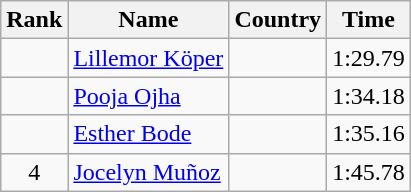<table class="wikitable" style="text-align:center">
<tr>
<th>Rank</th>
<th>Name</th>
<th>Country</th>
<th>Time</th>
</tr>
<tr>
<td></td>
<td align="left"><a href='#'>Lillemor Köper</a></td>
<td align="left"></td>
<td>1:29.79</td>
</tr>
<tr>
<td></td>
<td align="left"><a href='#'>Pooja Ojha</a></td>
<td align="left"></td>
<td>1:34.18</td>
</tr>
<tr>
<td></td>
<td align="left"><a href='#'>Esther Bode</a></td>
<td align="left"></td>
<td>1:35.16</td>
</tr>
<tr>
<td>4</td>
<td align="left"><a href='#'>Jocelyn Muñoz</a></td>
<td align="left"></td>
<td>1:45.78</td>
</tr>
</table>
